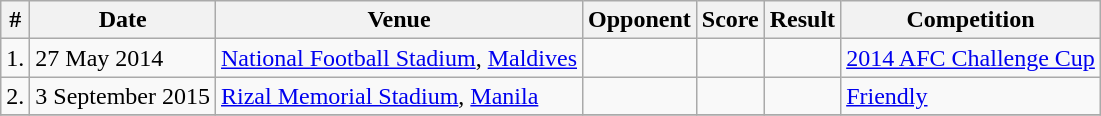<table class="wikitable">
<tr>
<th>#</th>
<th>Date</th>
<th>Venue</th>
<th>Opponent</th>
<th>Score</th>
<th>Result</th>
<th>Competition</th>
</tr>
<tr>
<td>1.</td>
<td>27 May 2014</td>
<td><a href='#'>National Football Stadium</a>, <a href='#'>Maldives</a></td>
<td></td>
<td></td>
<td></td>
<td><a href='#'>2014 AFC Challenge Cup</a></td>
</tr>
<tr>
<td>2.</td>
<td>3 September 2015</td>
<td><a href='#'>Rizal Memorial Stadium</a>, <a href='#'>Manila</a></td>
<td></td>
<td></td>
<td></td>
<td><a href='#'>Friendly</a></td>
</tr>
<tr>
</tr>
</table>
